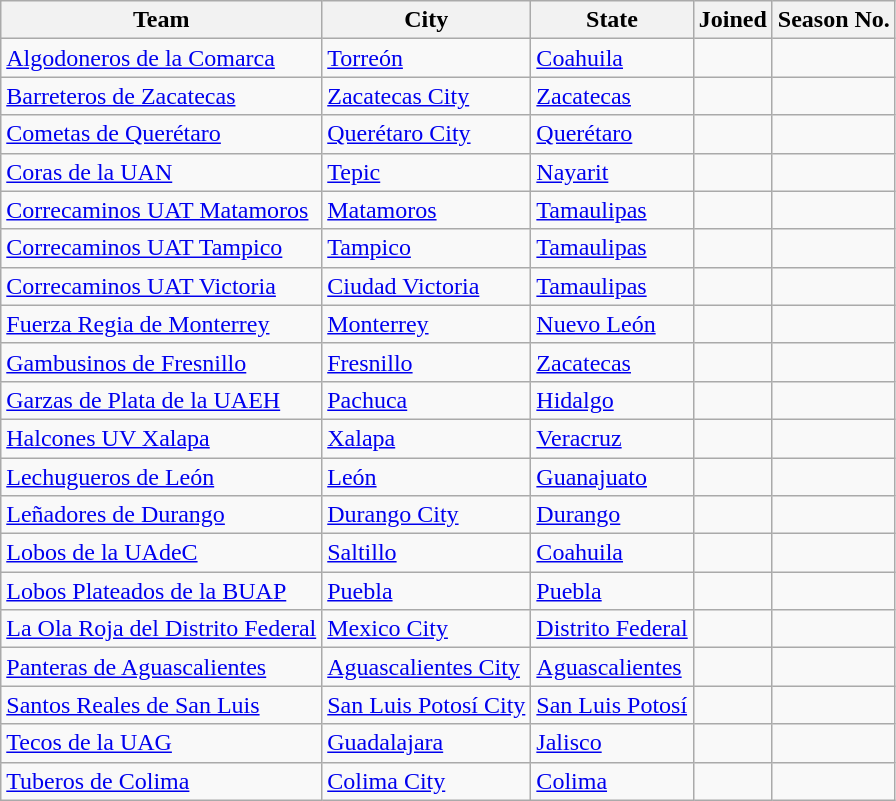<table class="wikitable sortable">
<tr>
<th>Team</th>
<th>City</th>
<th>State</th>
<th>Joined</th>
<th>Season No.</th>
</tr>
<tr>
<td><a href='#'>Algodoneros de la Comarca</a></td>
<td><a href='#'>Torreón</a></td>
<td><a href='#'>Coahuila</a></td>
<td></td>
<td></td>
</tr>
<tr>
<td><a href='#'>Barreteros de Zacatecas</a></td>
<td><a href='#'>Zacatecas City</a></td>
<td><a href='#'>Zacatecas</a></td>
<td></td>
<td></td>
</tr>
<tr>
<td><a href='#'>Cometas de Querétaro</a></td>
<td><a href='#'>Querétaro City</a></td>
<td><a href='#'>Querétaro</a></td>
<td></td>
<td></td>
</tr>
<tr>
<td><a href='#'>Coras de la UAN</a></td>
<td><a href='#'>Tepic</a></td>
<td><a href='#'>Nayarit</a></td>
<td></td>
<td></td>
</tr>
<tr>
<td><a href='#'>Correcaminos UAT Matamoros</a></td>
<td><a href='#'>Matamoros</a></td>
<td><a href='#'>Tamaulipas</a></td>
<td></td>
<td></td>
</tr>
<tr>
<td><a href='#'>Correcaminos UAT Tampico</a></td>
<td><a href='#'>Tampico</a></td>
<td><a href='#'>Tamaulipas</a></td>
<td></td>
<td></td>
</tr>
<tr>
<td><a href='#'>Correcaminos UAT Victoria</a></td>
<td><a href='#'>Ciudad Victoria</a></td>
<td><a href='#'>Tamaulipas</a></td>
<td></td>
<td></td>
</tr>
<tr>
<td><a href='#'>Fuerza Regia de Monterrey</a></td>
<td><a href='#'>Monterrey</a></td>
<td><a href='#'>Nuevo León</a></td>
<td></td>
<td></td>
</tr>
<tr>
<td><a href='#'>Gambusinos de Fresnillo</a></td>
<td><a href='#'>Fresnillo</a></td>
<td><a href='#'>Zacatecas</a></td>
<td></td>
<td></td>
</tr>
<tr>
<td><a href='#'>Garzas de Plata de la UAEH</a></td>
<td><a href='#'>Pachuca</a></td>
<td><a href='#'>Hidalgo</a></td>
<td></td>
<td></td>
</tr>
<tr>
<td><a href='#'>Halcones UV Xalapa</a></td>
<td><a href='#'>Xalapa</a></td>
<td><a href='#'>Veracruz</a></td>
<td></td>
<td></td>
</tr>
<tr>
<td><a href='#'>Lechugueros de León</a></td>
<td><a href='#'>León</a></td>
<td><a href='#'>Guanajuato</a></td>
<td></td>
<td></td>
</tr>
<tr>
<td><a href='#'>Leñadores de Durango</a></td>
<td><a href='#'>Durango City</a></td>
<td><a href='#'>Durango</a></td>
<td></td>
<td></td>
</tr>
<tr>
<td><a href='#'>Lobos de la UAdeC</a></td>
<td><a href='#'>Saltillo</a></td>
<td><a href='#'>Coahuila</a></td>
<td></td>
<td></td>
</tr>
<tr>
<td><a href='#'>Lobos Plateados de la BUAP</a></td>
<td><a href='#'>Puebla</a></td>
<td><a href='#'>Puebla</a></td>
<td></td>
<td></td>
</tr>
<tr>
<td><a href='#'>La Ola Roja del Distrito Federal</a></td>
<td><a href='#'>Mexico City</a></td>
<td><a href='#'>Distrito Federal</a></td>
<td></td>
<td></td>
</tr>
<tr>
<td><a href='#'>Panteras de Aguascalientes</a></td>
<td><a href='#'>Aguascalientes City</a></td>
<td><a href='#'>Aguascalientes</a></td>
<td></td>
<td></td>
</tr>
<tr>
<td><a href='#'>Santos Reales de San Luis</a></td>
<td><a href='#'>San Luis Potosí City</a></td>
<td><a href='#'>San Luis Potosí</a></td>
<td></td>
<td></td>
</tr>
<tr>
<td><a href='#'>Tecos de la UAG</a></td>
<td><a href='#'>Guadalajara</a></td>
<td><a href='#'>Jalisco</a></td>
<td></td>
<td></td>
</tr>
<tr>
<td><a href='#'>Tuberos de Colima</a></td>
<td><a href='#'>Colima City</a></td>
<td><a href='#'>Colima</a></td>
<td></td>
<td></td>
</tr>
</table>
